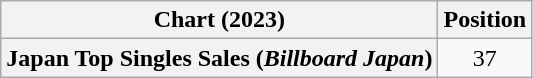<table class="wikitable plainrowheaders" style="text-align:center">
<tr>
<th scope="col">Chart (2023)</th>
<th scope="col">Position</th>
</tr>
<tr>
<th scope="row">Japan Top Singles Sales (<em>Billboard Japan</em>)</th>
<td>37</td>
</tr>
</table>
